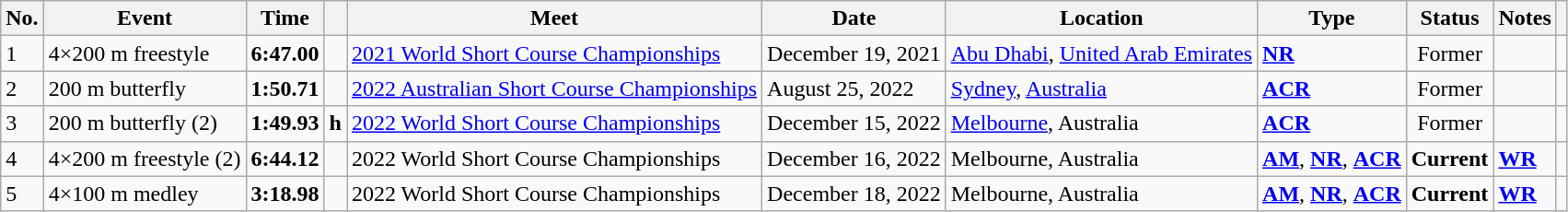<table class="wikitable sortable">
<tr>
<th>No.</th>
<th>Event</th>
<th>Time</th>
<th></th>
<th>Meet</th>
<th>Date</th>
<th>Location</th>
<th>Type</th>
<th>Status</th>
<th>Notes</th>
<th></th>
</tr>
<tr>
<td>1</td>
<td>4×200 m freestyle</td>
<td style="text-align:center;"><strong>6:47.00</strong></td>
<td></td>
<td><a href='#'>2021 World Short Course Championships</a></td>
<td>December 19, 2021</td>
<td><a href='#'>Abu Dhabi</a>, <a href='#'>United Arab Emirates</a></td>
<td><strong><a href='#'>NR</a></strong></td>
<td style="text-align:center;">Former</td>
<td></td>
<td style="text-align:center;"></td>
</tr>
<tr>
<td>2</td>
<td>200 m butterfly</td>
<td style="text-align:center;"><strong>1:50.71</strong></td>
<td></td>
<td><a href='#'>2022 Australian Short Course Championships</a></td>
<td>August 25, 2022</td>
<td><a href='#'>Sydney</a>, <a href='#'>Australia</a></td>
<td><strong><a href='#'>ACR</a></strong></td>
<td style="text-align:center;">Former</td>
<td></td>
<td style="text-align:center;"></td>
</tr>
<tr>
<td>3</td>
<td>200 m butterfly (2)</td>
<td style="text-align:center;"><strong>1:49.93</strong></td>
<td><strong>h</strong></td>
<td><a href='#'>2022 World Short Course Championships</a></td>
<td>December 15, 2022</td>
<td><a href='#'>Melbourne</a>, Australia</td>
<td><strong><a href='#'>ACR</a></strong></td>
<td style="text-align:center;">Former</td>
<td></td>
<td style="text-align:center;"></td>
</tr>
<tr>
<td>4</td>
<td>4×200 m freestyle (2)</td>
<td style="text-align:center;"><strong>6:44.12</strong></td>
<td></td>
<td>2022 World Short Course Championships</td>
<td>December 16, 2022</td>
<td>Melbourne, Australia</td>
<td><strong><a href='#'>AM</a></strong>, <strong><a href='#'>NR</a></strong>, <strong><a href='#'>ACR</a></strong></td>
<td style="text-align:center;"><strong>Current</strong></td>
<td><strong><a href='#'>WR</a></strong></td>
<td style="text-align:center;"></td>
</tr>
<tr>
<td>5</td>
<td>4×100 m medley</td>
<td style="text-align:center;"><strong>3:18.98</strong></td>
<td></td>
<td>2022 World Short Course Championships</td>
<td>December 18, 2022</td>
<td>Melbourne, Australia</td>
<td><strong><a href='#'>AM</a></strong>, <strong><a href='#'>NR</a></strong>, <strong><a href='#'>ACR</a></strong></td>
<td style="text-align:center;"><strong>Current</strong></td>
<td><strong><a href='#'>WR</a></strong></td>
<td style="text-align:center;"></td>
</tr>
</table>
